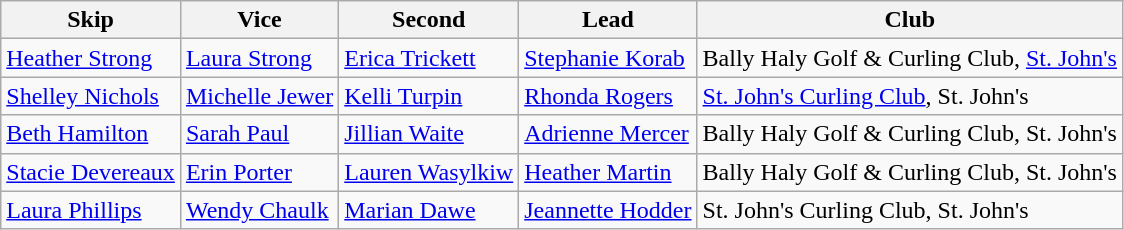<table class="wikitable" border="1">
<tr>
<th>Skip</th>
<th>Vice</th>
<th>Second</th>
<th>Lead</th>
<th>Club</th>
</tr>
<tr>
<td><a href='#'>Heather Strong</a></td>
<td><a href='#'>Laura Strong</a></td>
<td><a href='#'>Erica Trickett</a></td>
<td><a href='#'>Stephanie Korab</a></td>
<td>Bally Haly Golf & Curling Club, <a href='#'>St. John's</a></td>
</tr>
<tr>
<td><a href='#'>Shelley Nichols</a></td>
<td><a href='#'>Michelle Jewer</a></td>
<td><a href='#'>Kelli Turpin</a></td>
<td><a href='#'>Rhonda Rogers</a></td>
<td><a href='#'>St. John's Curling Club</a>, St. John's</td>
</tr>
<tr>
<td><a href='#'>Beth Hamilton</a></td>
<td><a href='#'>Sarah Paul</a></td>
<td><a href='#'>Jillian Waite</a></td>
<td><a href='#'>Adrienne Mercer</a></td>
<td>Bally Haly Golf & Curling Club, St. John's</td>
</tr>
<tr>
<td><a href='#'>Stacie Devereaux</a></td>
<td><a href='#'>Erin Porter</a></td>
<td><a href='#'>Lauren Wasylkiw</a></td>
<td><a href='#'>Heather Martin</a></td>
<td>Bally Haly Golf & Curling Club, St. John's</td>
</tr>
<tr>
<td><a href='#'>Laura Phillips</a></td>
<td><a href='#'>Wendy Chaulk</a></td>
<td><a href='#'>Marian Dawe</a></td>
<td><a href='#'>Jeannette Hodder</a></td>
<td>St. John's Curling Club, St. John's</td>
</tr>
</table>
